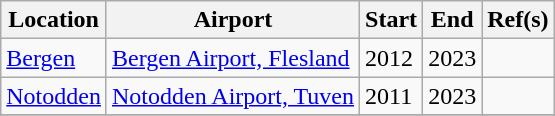<table class="wikitable plainrowheaders sortable">
<tr>
<th scope=col>Location</th>
<th scope=col>Airport</th>
<th scope=col>Start</th>
<th scope=col>End</th>
<th scope=col class=unsortable>Ref(s)</th>
</tr>
<tr>
<td><a href='#'>Bergen</a></td>
<td><a href='#'>Bergen Airport, Flesland</a></td>
<td>2012</td>
<td>2023</td>
<td></td>
</tr>
<tr>
<td><a href='#'>Notodden</a></td>
<td><a href='#'>Notodden Airport, Tuven</a></td>
<td>2011</td>
<td>2023</td>
<td></td>
</tr>
<tr>
</tr>
</table>
